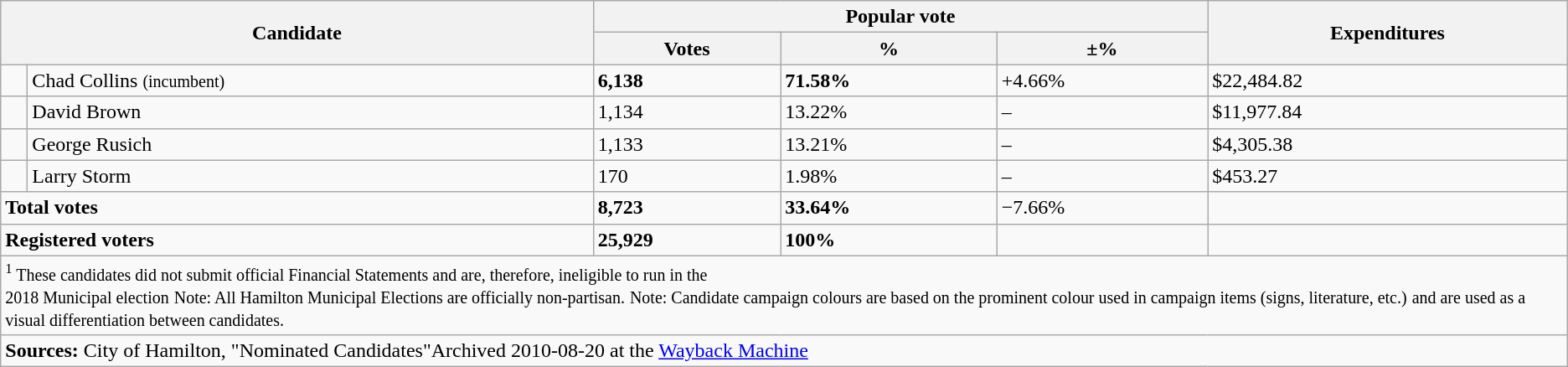<table class="wikitable">
<tr>
<th colspan="2" rowspan="2">Candidate</th>
<th colspan="3">Popular vote</th>
<th colspan="2" rowspan="2">Expenditures</th>
</tr>
<tr>
<th>Votes</th>
<th>%</th>
<th>±%</th>
</tr>
<tr>
<td></td>
<td>Chad Collins <small>(incumbent)</small></td>
<td><strong>6,138</strong></td>
<td><strong>71.58%</strong></td>
<td>+4.66%</td>
<td>$22,484.82</td>
</tr>
<tr>
<td></td>
<td>David Brown</td>
<td>1,134</td>
<td>13.22%</td>
<td>–</td>
<td>$11,977.84</td>
</tr>
<tr>
<td></td>
<td>George Rusich</td>
<td>1,133</td>
<td>13.21%</td>
<td>–</td>
<td>$4,305.38</td>
</tr>
<tr>
<td></td>
<td>Larry Storm</td>
<td>170</td>
<td>1.98%</td>
<td>–</td>
<td>$453.27</td>
</tr>
<tr>
<td colspan="2"><strong>Total votes</strong></td>
<td><strong>8,723</strong></td>
<td><strong>33.64%</strong></td>
<td>−7.66%</td>
<td></td>
</tr>
<tr>
<td colspan="2"><strong>Registered voters</strong></td>
<td><strong>25,929</strong></td>
<td><strong>100%</strong></td>
<td></td>
<td></td>
</tr>
<tr>
<td colspan="6"><small><sup>1</sup> These candidates did not submit official Financial Statements and are, therefore, ineligible to run in the</small><br><small>2018 Municipal election</small> 
<small>Note: All Hamilton Municipal Elections are officially non-partisan.</small> 
<small>Note: Candidate campaign colours are based on the prominent colour used in campaign items (signs, literature, etc.)</small>
<small>and are used as a visual differentiation between candidates.</small></td>
</tr>
<tr>
<td colspan="13"><strong>Sources:</strong> City of Hamilton, "Nominated Candidates"Archived 2010-08-20 at the <a href='#'>Wayback Machine</a></td>
</tr>
</table>
